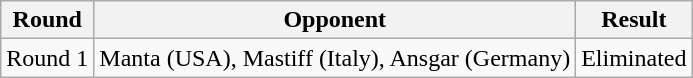<table class="wikitable">
<tr>
<th>Round</th>
<th>Opponent</th>
<th>Result</th>
</tr>
<tr>
<td>Round 1</td>
<td>Manta (USA), Mastiff (Italy), Ansgar (Germany)</td>
<td>Eliminated</td>
</tr>
</table>
